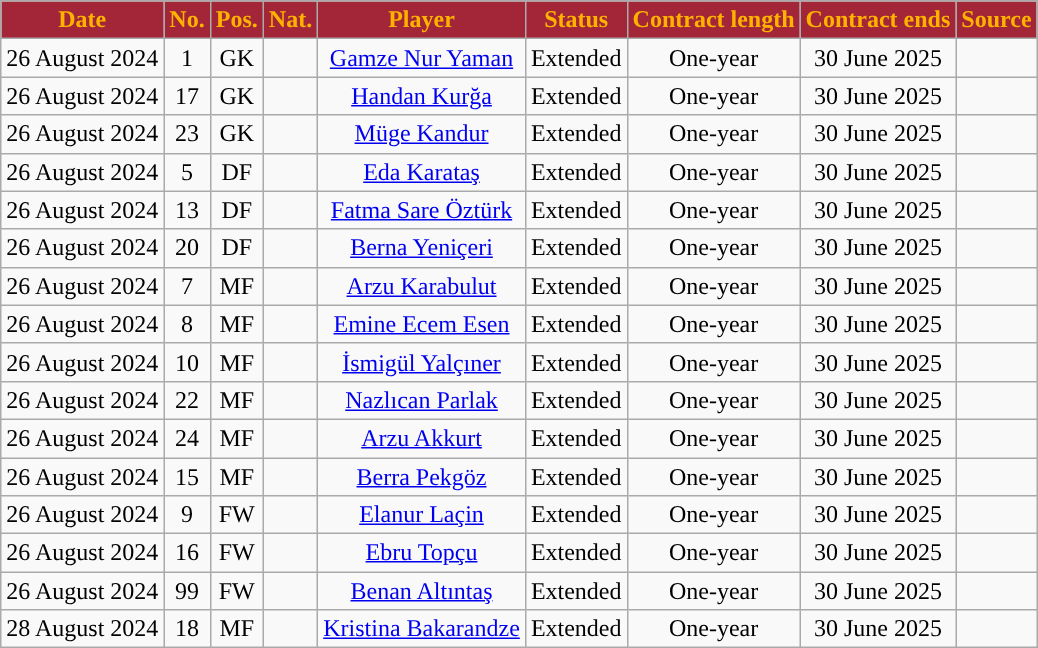<table class="wikitable plainrowheaders sortable" style="text-align: center;">
<tr>
<th style="background:#A32638; color:#FFB300; ">Date</th>
<th style="background:#A32638; color:#FFB300; ">No.</th>
<th style="background:#A32638; color:#FFB300; ">Pos.</th>
<th style="background:#A32638; color:#FFB300; ">Nat.</th>
<th style="background:#A32638; color:#FFB300; ">Player</th>
<th style="background:#A32638; color:#FFB300; ">Status</th>
<th style="background:#A32638; color:#FFB300; ">Contract length</th>
<th style="background:#A32638; color:#FFB300; ">Contract ends</th>
<th style="background:#A32638; color:#FFB300; ">Source</th>
</tr>
<tr>
<td>26 August 2024</td>
<td align=center>1</td>
<td align=center>GK</td>
<td align=center></td>
<td><a href='#'>Gamze Nur Yaman</a></td>
<td>Extended</td>
<td>One-year</td>
<td>30 June 2025</td>
<td></td>
</tr>
<tr>
<td>26 August 2024</td>
<td align=center>17</td>
<td align=center>GK</td>
<td align=center></td>
<td><a href='#'>Handan Kurğa</a></td>
<td>Extended</td>
<td>One-year</td>
<td>30 June 2025</td>
<td></td>
</tr>
<tr>
<td>26 August 2024</td>
<td align=center>23</td>
<td align=center>GK</td>
<td align=center></td>
<td><a href='#'>Müge Kandur</a></td>
<td>Extended</td>
<td>One-year</td>
<td>30 June 2025</td>
<td></td>
</tr>
<tr>
<td>26 August 2024</td>
<td align=center>5</td>
<td align=center>DF</td>
<td align=center></td>
<td><a href='#'>Eda Karataş</a></td>
<td>Extended</td>
<td>One-year</td>
<td>30 June 2025</td>
<td></td>
</tr>
<tr>
<td>26 August 2024</td>
<td align=center>13</td>
<td align=center>DF</td>
<td align=center></td>
<td><a href='#'>Fatma Sare Öztürk</a></td>
<td>Extended</td>
<td>One-year</td>
<td>30 June 2025</td>
<td></td>
</tr>
<tr>
<td>26 August 2024</td>
<td align=center>20</td>
<td align=center>DF</td>
<td align=center></td>
<td><a href='#'>Berna Yeniçeri</a></td>
<td>Extended</td>
<td>One-year</td>
<td>30 June 2025</td>
<td></td>
</tr>
<tr>
<td>26 August 2024</td>
<td align=center>7</td>
<td align=center>MF</td>
<td align=center></td>
<td><a href='#'>Arzu Karabulut</a></td>
<td>Extended</td>
<td>One-year</td>
<td>30 June 2025</td>
<td></td>
</tr>
<tr>
<td>26 August 2024</td>
<td align=center>8</td>
<td align=center>MF</td>
<td align=center></td>
<td><a href='#'>Emine Ecem Esen</a></td>
<td>Extended</td>
<td>One-year</td>
<td>30 June 2025</td>
<td></td>
</tr>
<tr>
<td>26 August 2024</td>
<td align=center>10</td>
<td align=center>MF</td>
<td align=center></td>
<td><a href='#'>İsmigül Yalçıner</a></td>
<td>Extended</td>
<td>One-year</td>
<td>30 June 2025</td>
<td></td>
</tr>
<tr>
<td>26 August 2024</td>
<td align=center>22</td>
<td align=center>MF</td>
<td align=center></td>
<td><a href='#'>Nazlıcan Parlak</a></td>
<td>Extended</td>
<td>One-year</td>
<td>30 June 2025</td>
<td></td>
</tr>
<tr>
<td>26 August 2024</td>
<td align=center>24</td>
<td align=center>MF</td>
<td align=center></td>
<td><a href='#'>Arzu Akkurt</a></td>
<td>Extended</td>
<td>One-year</td>
<td>30 June 2025</td>
<td></td>
</tr>
<tr>
<td>26 August 2024</td>
<td align=center>15</td>
<td align=center>MF</td>
<td align=center></td>
<td><a href='#'>Berra Pekgöz</a></td>
<td>Extended</td>
<td>One-year</td>
<td>30 June 2025</td>
<td></td>
</tr>
<tr>
<td>26 August 2024</td>
<td align=center>9</td>
<td align=center>FW</td>
<td align=center></td>
<td><a href='#'>Elanur Laçin</a></td>
<td>Extended</td>
<td>One-year</td>
<td>30 June 2025</td>
<td></td>
</tr>
<tr>
<td>26 August 2024</td>
<td align=center>16</td>
<td align=center>FW</td>
<td align=center></td>
<td><a href='#'>Ebru Topçu</a></td>
<td>Extended</td>
<td>One-year</td>
<td>30 June 2025</td>
<td></td>
</tr>
<tr>
<td>26 August 2024</td>
<td align=center>99</td>
<td align=center>FW</td>
<td align=center></td>
<td><a href='#'>Benan Altıntaş</a></td>
<td>Extended</td>
<td>One-year</td>
<td>30 June 2025</td>
<td></td>
</tr>
<tr>
<td>28 August 2024</td>
<td align=center>18</td>
<td align=center>MF</td>
<td align=center></td>
<td><a href='#'>Kristina Bakarandze</a></td>
<td>Extended</td>
<td>One-year</td>
<td>30 June 2025</td>
<td></td>
</tr>
</table>
